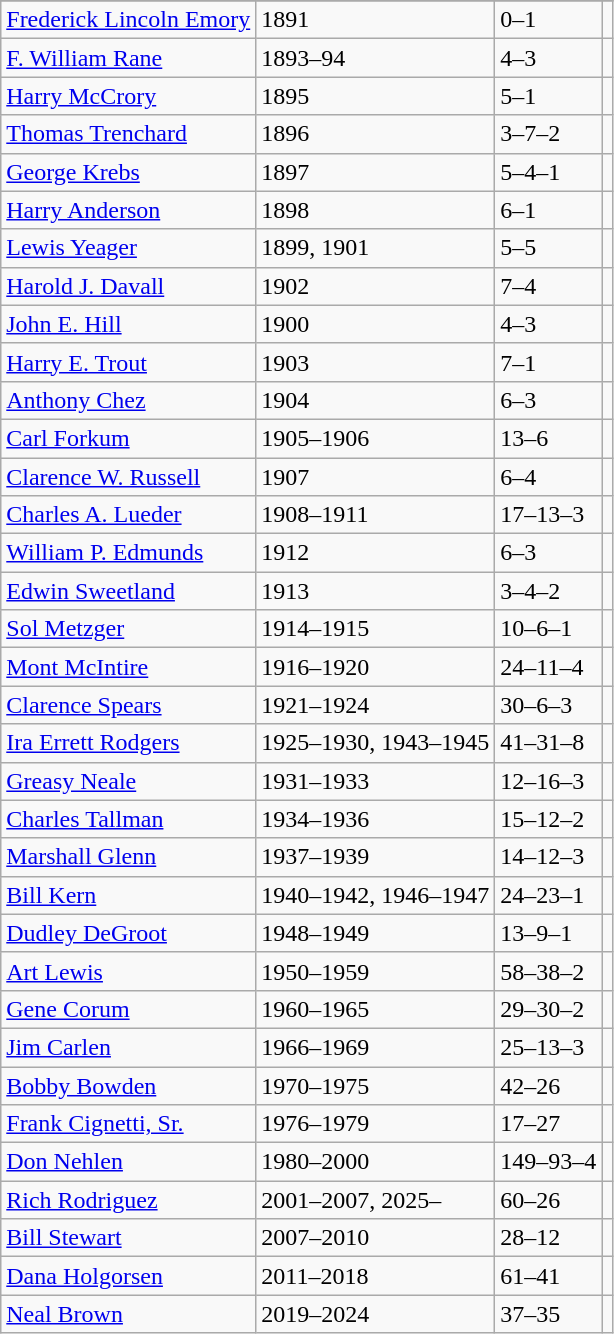<table class="wikitable">
<tr>
</tr>
<tr>
<td><a href='#'>Frederick Lincoln Emory</a></td>
<td>1891</td>
<td>0–1</td>
<td></td>
</tr>
<tr>
<td><a href='#'>F. William Rane</a></td>
<td>1893–94</td>
<td>4–3</td>
<td></td>
</tr>
<tr>
<td><a href='#'>Harry McCrory</a></td>
<td>1895</td>
<td>5–1</td>
<td></td>
</tr>
<tr>
<td><a href='#'>Thomas Trenchard</a></td>
<td>1896</td>
<td>3–7–2</td>
<td></td>
</tr>
<tr>
<td><a href='#'>George Krebs</a></td>
<td>1897</td>
<td>5–4–1</td>
<td></td>
</tr>
<tr>
<td><a href='#'>Harry Anderson</a></td>
<td>1898</td>
<td>6–1</td>
<td></td>
</tr>
<tr>
<td><a href='#'>Lewis Yeager</a></td>
<td>1899, 1901</td>
<td>5–5</td>
<td></td>
</tr>
<tr>
<td><a href='#'>Harold J. Davall</a></td>
<td>1902</td>
<td>7–4</td>
<td></td>
</tr>
<tr>
<td><a href='#'>John E. Hill</a></td>
<td>1900</td>
<td>4–3</td>
<td></td>
</tr>
<tr>
<td><a href='#'>Harry E. Trout</a></td>
<td>1903</td>
<td>7–1</td>
<td></td>
</tr>
<tr>
<td><a href='#'>Anthony Chez</a></td>
<td>1904</td>
<td>6–3</td>
<td></td>
</tr>
<tr>
<td><a href='#'>Carl Forkum</a></td>
<td>1905–1906</td>
<td>13–6</td>
<td></td>
</tr>
<tr>
<td><a href='#'>Clarence W. Russell</a></td>
<td>1907</td>
<td>6–4</td>
<td></td>
</tr>
<tr>
<td><a href='#'>Charles A. Lueder</a></td>
<td>1908–1911</td>
<td>17–13–3</td>
<td></td>
</tr>
<tr>
<td><a href='#'>William P. Edmunds</a></td>
<td>1912</td>
<td>6–3</td>
<td></td>
</tr>
<tr>
<td><a href='#'>Edwin Sweetland</a></td>
<td>1913</td>
<td>3–4–2</td>
<td></td>
</tr>
<tr>
<td><a href='#'>Sol Metzger</a></td>
<td>1914–1915</td>
<td>10–6–1</td>
<td></td>
</tr>
<tr>
<td><a href='#'>Mont McIntire</a></td>
<td>1916–1920</td>
<td>24–11–4</td>
<td></td>
</tr>
<tr>
<td><a href='#'>Clarence Spears</a></td>
<td>1921–1924</td>
<td>30–6–3</td>
<td></td>
</tr>
<tr>
<td><a href='#'>Ira Errett Rodgers</a></td>
<td>1925–1930, 1943–1945</td>
<td>41–31–8</td>
<td></td>
</tr>
<tr>
<td><a href='#'>Greasy Neale</a></td>
<td>1931–1933</td>
<td>12–16–3</td>
<td></td>
</tr>
<tr>
<td><a href='#'>Charles Tallman</a></td>
<td>1934–1936</td>
<td>15–12–2</td>
<td></td>
</tr>
<tr>
<td><a href='#'>Marshall Glenn</a></td>
<td>1937–1939</td>
<td>14–12–3</td>
<td></td>
</tr>
<tr>
<td><a href='#'>Bill Kern</a></td>
<td>1940–1942, 1946–1947</td>
<td>24–23–1</td>
<td></td>
</tr>
<tr>
<td><a href='#'>Dudley DeGroot</a></td>
<td>1948–1949</td>
<td>13–9–1</td>
<td></td>
</tr>
<tr>
<td><a href='#'>Art Lewis</a></td>
<td>1950–1959</td>
<td>58–38–2</td>
<td></td>
</tr>
<tr>
<td><a href='#'>Gene Corum</a></td>
<td>1960–1965</td>
<td>29–30–2</td>
<td></td>
</tr>
<tr>
<td><a href='#'>Jim Carlen</a></td>
<td>1966–1969</td>
<td>25–13–3</td>
<td></td>
</tr>
<tr>
<td><a href='#'>Bobby Bowden</a></td>
<td>1970–1975</td>
<td>42–26</td>
<td></td>
</tr>
<tr>
<td><a href='#'>Frank Cignetti, Sr.</a></td>
<td>1976–1979</td>
<td>17–27</td>
<td></td>
</tr>
<tr>
<td><a href='#'>Don Nehlen</a></td>
<td>1980–2000</td>
<td>149–93–4</td>
<td></td>
</tr>
<tr>
<td><a href='#'>Rich Rodriguez</a></td>
<td>2001–2007, 2025–</td>
<td>60–26</td>
<td></td>
</tr>
<tr>
<td><a href='#'>Bill Stewart</a></td>
<td>2007–2010</td>
<td>28–12</td>
<td></td>
</tr>
<tr>
<td><a href='#'>Dana Holgorsen</a></td>
<td>2011–2018</td>
<td>61–41</td>
<td></td>
</tr>
<tr>
<td><a href='#'>Neal Brown</a></td>
<td>2019–2024</td>
<td>37–35</td>
<td></td>
</tr>
</table>
